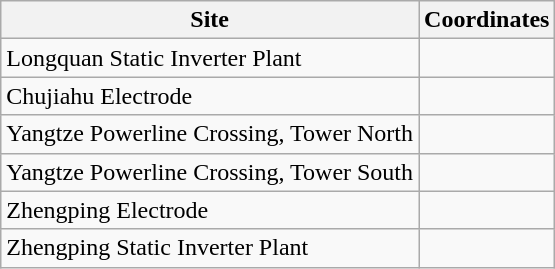<table class="wikitable sortable">
<tr>
<th>Site</th>
<th>Coordinates</th>
</tr>
<tr>
<td>Longquan Static Inverter Plant</td>
<td></td>
</tr>
<tr>
<td>Chujiahu Electrode</td>
<td></td>
</tr>
<tr>
<td>Yangtze Powerline Crossing, Tower North</td>
<td></td>
</tr>
<tr>
<td>Yangtze Powerline Crossing, Tower South</td>
<td></td>
</tr>
<tr>
<td>Zhengping Electrode</td>
<td></td>
</tr>
<tr>
<td>Zhengping Static Inverter Plant</td>
<td></td>
</tr>
</table>
